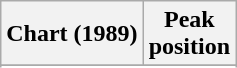<table class="wikitable sortable plainrowheaders">
<tr>
<th>Chart (1989)</th>
<th>Peak<br>position</th>
</tr>
<tr>
</tr>
<tr>
</tr>
<tr>
</tr>
</table>
